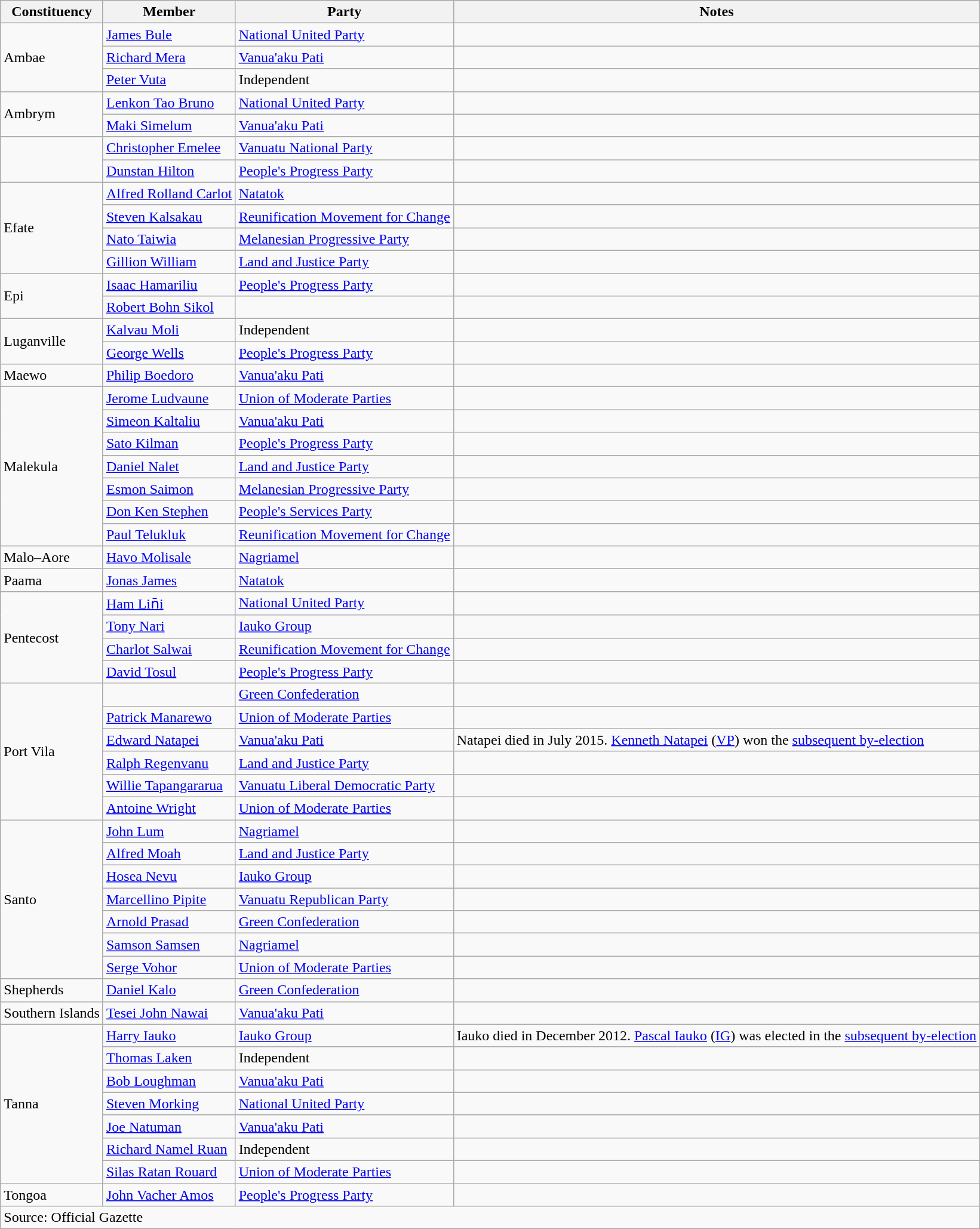<table class="wikitable sortable">
<tr>
<th>Constituency</th>
<th>Member</th>
<th>Party</th>
<th>Notes</th>
</tr>
<tr>
<td rowspan=3>Ambae</td>
<td><a href='#'>James Bule</a></td>
<td><a href='#'>National United Party</a></td>
<td></td>
</tr>
<tr>
<td><a href='#'>Richard Mera</a></td>
<td><a href='#'>Vanua'aku Pati</a></td>
<td></td>
</tr>
<tr>
<td><a href='#'>Peter Vuta</a></td>
<td>Independent</td>
<td></td>
</tr>
<tr>
<td rowspan=2>Ambrym</td>
<td><a href='#'>Lenkon Tao Bruno</a></td>
<td><a href='#'>National United Party</a></td>
<td></td>
</tr>
<tr>
<td><a href='#'>Maki Simelum</a></td>
<td><a href='#'>Vanua'aku Pati</a></td>
<td></td>
</tr>
<tr>
<td rowspan=2></td>
<td><a href='#'>Christopher Emelee</a></td>
<td><a href='#'>Vanuatu National Party</a></td>
<td></td>
</tr>
<tr>
<td><a href='#'>Dunstan Hilton</a></td>
<td><a href='#'>People's Progress Party</a></td>
<td></td>
</tr>
<tr>
<td rowspan=4>Efate</td>
<td><a href='#'>Alfred Rolland Carlot</a></td>
<td><a href='#'>Natatok</a></td>
<td></td>
</tr>
<tr>
<td><a href='#'>Steven Kalsakau</a></td>
<td><a href='#'>Reunification Movement for Change</a></td>
<td></td>
</tr>
<tr>
<td><a href='#'>Nato Taiwia</a></td>
<td><a href='#'>Melanesian Progressive Party</a></td>
<td></td>
</tr>
<tr>
<td><a href='#'>Gillion William</a></td>
<td><a href='#'>Land and Justice Party</a></td>
<td></td>
</tr>
<tr>
<td rowspan=2>Epi</td>
<td><a href='#'>Isaac Hamariliu</a></td>
<td><a href='#'>People's Progress Party</a></td>
<td></td>
</tr>
<tr>
<td><a href='#'>Robert Bohn Sikol</a></td>
<td></td>
<td></td>
</tr>
<tr>
<td rowspan=2>Luganville</td>
<td><a href='#'>Kalvau Moli</a></td>
<td>Independent</td>
<td></td>
</tr>
<tr>
<td><a href='#'>George Wells</a></td>
<td><a href='#'>People's Progress Party</a></td>
<td></td>
</tr>
<tr>
<td>Maewo</td>
<td><a href='#'>Philip Boedoro</a></td>
<td><a href='#'>Vanua'aku Pati</a></td>
<td></td>
</tr>
<tr>
<td rowspan=7>Malekula</td>
<td><a href='#'>Jerome Ludvaune</a></td>
<td><a href='#'>Union of Moderate Parties</a></td>
<td></td>
</tr>
<tr>
<td><a href='#'>Simeon Kaltaliu</a></td>
<td><a href='#'>Vanua'aku Pati</a></td>
<td></td>
</tr>
<tr>
<td><a href='#'>Sato Kilman</a></td>
<td><a href='#'>People's Progress Party</a></td>
<td></td>
</tr>
<tr>
<td><a href='#'>Daniel Nalet</a></td>
<td><a href='#'>Land and Justice Party</a></td>
<td></td>
</tr>
<tr>
<td><a href='#'>Esmon Saimon</a></td>
<td><a href='#'>Melanesian Progressive Party</a></td>
<td></td>
</tr>
<tr>
<td><a href='#'>Don Ken Stephen</a></td>
<td><a href='#'>People's Services Party</a></td>
<td></td>
</tr>
<tr>
<td><a href='#'>Paul Telukluk</a></td>
<td><a href='#'>Reunification Movement for Change</a></td>
<td></td>
</tr>
<tr>
<td>Malo–Aore</td>
<td><a href='#'>Havo Molisale</a></td>
<td><a href='#'>Nagriamel</a></td>
<td></td>
</tr>
<tr>
<td>Paama</td>
<td><a href='#'>Jonas James</a></td>
<td><a href='#'>Natatok</a></td>
<td></td>
</tr>
<tr>
<td rowspan=4>Pentecost</td>
<td><a href='#'>Ham Lin̄i</a></td>
<td><a href='#'>National United Party</a></td>
<td></td>
</tr>
<tr>
<td><a href='#'>Tony Nari</a></td>
<td><a href='#'>Iauko Group</a></td>
<td></td>
</tr>
<tr>
<td><a href='#'>Charlot Salwai</a></td>
<td><a href='#'>Reunification Movement for Change</a></td>
<td></td>
</tr>
<tr>
<td><a href='#'>David Tosul</a></td>
<td><a href='#'>People's Progress Party</a></td>
<td></td>
</tr>
<tr>
<td rowspan=6>Port Vila</td>
<td></td>
<td><a href='#'>Green Confederation</a></td>
<td></td>
</tr>
<tr>
<td><a href='#'>Patrick Manarewo</a></td>
<td><a href='#'>Union of Moderate Parties</a></td>
<td></td>
</tr>
<tr>
<td><a href='#'>Edward Natapei</a></td>
<td><a href='#'>Vanua'aku Pati</a></td>
<td>Natapei died in July 2015. <a href='#'>Kenneth Natapei</a> (<a href='#'>VP</a>) won the <a href='#'>subsequent by-election</a></td>
</tr>
<tr>
<td><a href='#'>Ralph Regenvanu</a></td>
<td><a href='#'>Land and Justice Party</a></td>
<td></td>
</tr>
<tr>
<td><a href='#'>Willie Tapangararua</a></td>
<td><a href='#'>Vanuatu Liberal Democratic Party</a></td>
<td></td>
</tr>
<tr>
<td><a href='#'>Antoine Wright</a></td>
<td><a href='#'>Union of Moderate Parties</a></td>
<td></td>
</tr>
<tr>
<td rowspan=7>Santo</td>
<td><a href='#'>John Lum</a></td>
<td><a href='#'>Nagriamel</a></td>
<td></td>
</tr>
<tr>
<td><a href='#'>Alfred Moah</a></td>
<td><a href='#'>Land and Justice Party</a></td>
<td></td>
</tr>
<tr>
<td><a href='#'>Hosea Nevu</a></td>
<td><a href='#'>Iauko Group</a></td>
<td></td>
</tr>
<tr>
<td><a href='#'>Marcellino Pipite</a></td>
<td><a href='#'>Vanuatu Republican Party</a></td>
<td></td>
</tr>
<tr>
<td><a href='#'>Arnold Prasad</a></td>
<td><a href='#'>Green Confederation</a></td>
<td></td>
</tr>
<tr>
<td><a href='#'>Samson Samsen</a></td>
<td><a href='#'>Nagriamel</a></td>
<td></td>
</tr>
<tr>
<td><a href='#'>Serge Vohor</a></td>
<td><a href='#'>Union of Moderate Parties</a></td>
<td></td>
</tr>
<tr>
<td>Shepherds</td>
<td><a href='#'>Daniel Kalo</a></td>
<td><a href='#'>Green Confederation</a></td>
<td></td>
</tr>
<tr>
<td>Southern Islands</td>
<td><a href='#'>Tesei John Nawai</a></td>
<td><a href='#'>Vanua'aku Pati</a></td>
<td></td>
</tr>
<tr>
<td rowspan=7>Tanna</td>
<td><a href='#'>Harry Iauko</a></td>
<td><a href='#'>Iauko Group</a></td>
<td>Iauko died in December 2012. <a href='#'>Pascal Iauko</a> (<a href='#'>IG</a>) was elected in the <a href='#'>subsequent by-election</a></td>
</tr>
<tr>
<td><a href='#'>Thomas Laken</a></td>
<td>Independent</td>
<td></td>
</tr>
<tr>
<td><a href='#'>Bob Loughman</a></td>
<td><a href='#'>Vanua'aku Pati</a></td>
<td></td>
</tr>
<tr>
<td><a href='#'>Steven Morking</a></td>
<td><a href='#'>National United Party</a></td>
<td></td>
</tr>
<tr>
<td><a href='#'>Joe Natuman</a></td>
<td><a href='#'>Vanua'aku Pati</a></td>
<td></td>
</tr>
<tr>
<td><a href='#'>Richard Namel Ruan</a></td>
<td>Independent</td>
<td></td>
</tr>
<tr>
<td><a href='#'>Silas Ratan Rouard</a></td>
<td><a href='#'>Union of Moderate Parties</a></td>
<td></td>
</tr>
<tr>
<td>Tongoa</td>
<td><a href='#'>John Vacher Amos</a></td>
<td><a href='#'>People's Progress Party</a></td>
<td></td>
</tr>
<tr class=sortbottom>
<td colspan=4 align=left>Source: Official Gazette</td>
</tr>
</table>
